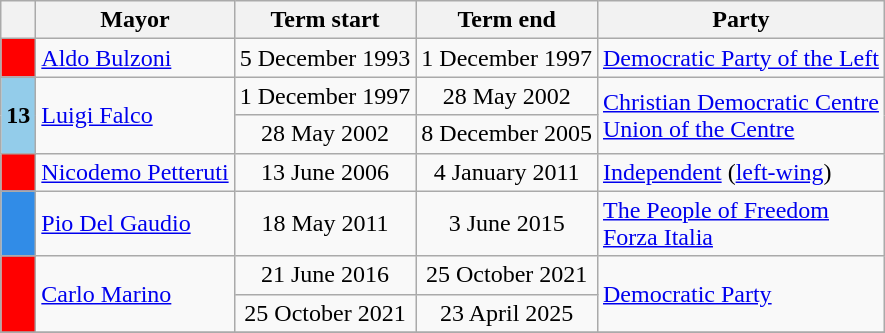<table class="wikitable">
<tr>
<th class=unsortable> </th>
<th>Mayor</th>
<th>Term start</th>
<th>Term end</th>
<th>Party</th>
</tr>
<tr>
<th style="background:#FF0000;"></th>
<td><a href='#'>Aldo Bulzoni</a></td>
<td align=center>5 December 1993</td>
<td align=center>1 December 1997</td>
<td><a href='#'>Democratic Party of the Left</a></td>
</tr>
<tr>
<th rowspan=2 style="background:#93CCEA;">13</th>
<td rowspan=2><a href='#'>Luigi Falco</a></td>
<td align=center>1 December 1997</td>
<td align=center>28 May 2002</td>
<td rowspan=2><a href='#'>Christian Democratic Centre</a><br><a href='#'>Union of the Centre</a></td>
</tr>
<tr>
<td align=center>28 May 2002</td>
<td align=center>8 December 2005</td>
</tr>
<tr>
<th style="background:#FF0000;"></th>
<td><a href='#'>Nicodemo Petteruti</a></td>
<td align=center>13 June 2006</td>
<td align=center>4 January 2011</td>
<td><a href='#'>Independent</a> (<a href='#'>left-wing</a>)</td>
</tr>
<tr>
<th style="background:#318CE7;"></th>
<td><a href='#'>Pio Del Gaudio</a></td>
<td align=center>18 May 2011</td>
<td align=center>3 June 2015</td>
<td><a href='#'>The People of Freedom</a><br><a href='#'>Forza Italia</a></td>
</tr>
<tr>
<th rowspan=2 style="background:#FF0000;"></th>
<td rowspan=2><a href='#'>Carlo Marino</a></td>
<td align=center>21 June 2016</td>
<td align=center>25 October 2021</td>
<td rowspan=2><a href='#'>Democratic Party</a></td>
</tr>
<tr>
<td align=center>25 October 2021</td>
<td align=center>23 April 2025</td>
</tr>
<tr>
</tr>
</table>
